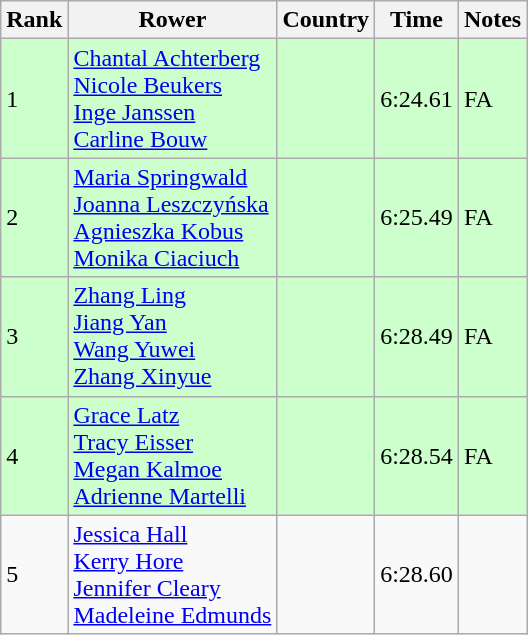<table class="wikitable">
<tr>
<th>Rank</th>
<th>Rower</th>
<th>Country</th>
<th>Time</th>
<th>Notes</th>
</tr>
<tr bgcolor=ccffcc>
<td>1</td>
<td><a href='#'>Chantal Achterberg</a><br><a href='#'>Nicole Beukers</a><br><a href='#'>Inge Janssen</a><br><a href='#'>Carline Bouw</a></td>
<td></td>
<td>6:24.61</td>
<td>FA</td>
</tr>
<tr bgcolor=ccffcc>
<td>2</td>
<td><a href='#'>Maria Springwald</a><br><a href='#'>Joanna Leszczyńska</a><br><a href='#'>Agnieszka Kobus</a><br><a href='#'>Monika Ciaciuch</a></td>
<td></td>
<td>6:25.49</td>
<td>FA</td>
</tr>
<tr bgcolor=ccffcc>
<td>3</td>
<td><a href='#'>Zhang Ling</a><br><a href='#'>Jiang Yan</a><br><a href='#'>Wang Yuwei</a><br><a href='#'>Zhang Xinyue</a></td>
<td></td>
<td>6:28.49</td>
<td>FA</td>
</tr>
<tr bgcolor=ccffcc>
<td>4</td>
<td><a href='#'>Grace Latz</a><br><a href='#'>Tracy Eisser</a><br><a href='#'>Megan Kalmoe</a><br><a href='#'>Adrienne Martelli</a></td>
<td></td>
<td>6:28.54</td>
<td>FA</td>
</tr>
<tr>
<td>5</td>
<td><a href='#'>Jessica Hall</a><br><a href='#'>Kerry Hore</a><br><a href='#'>Jennifer Cleary</a><br><a href='#'>Madeleine Edmunds</a></td>
<td></td>
<td>6:28.60</td>
<td></td>
</tr>
</table>
